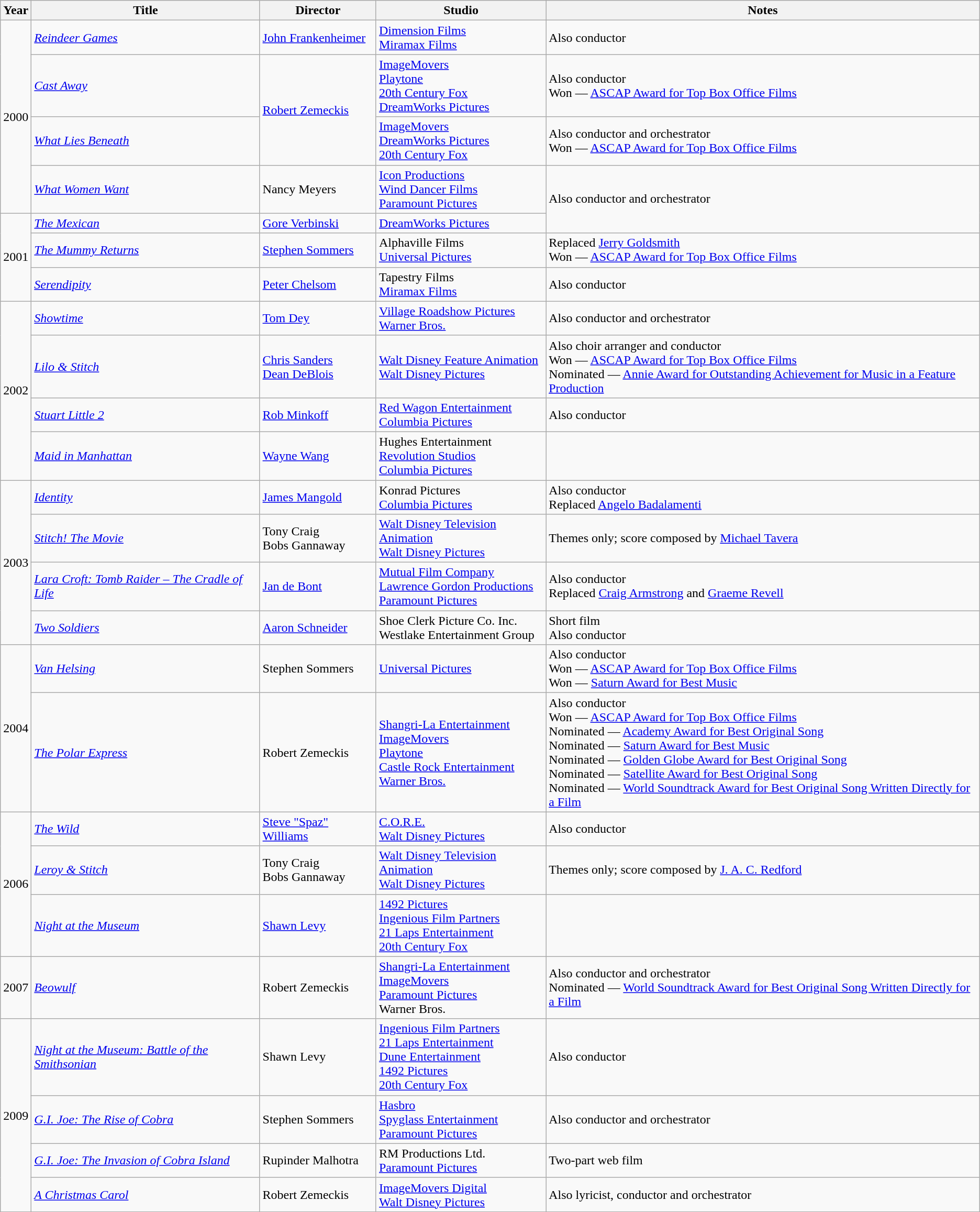<table class="wikitable sortable">
<tr>
<th>Year</th>
<th>Title</th>
<th>Director</th>
<th>Studio</th>
<th>Notes</th>
</tr>
<tr>
<td rowspan="4">2000</td>
<td><em><a href='#'>Reindeer Games</a></em></td>
<td><a href='#'>John Frankenheimer</a></td>
<td><a href='#'>Dimension Films</a><br><a href='#'>Miramax Films</a></td>
<td>Also conductor</td>
</tr>
<tr>
<td><em><a href='#'>Cast Away</a></em></td>
<td rowspan="2"><a href='#'>Robert Zemeckis</a></td>
<td><a href='#'>ImageMovers</a><br><a href='#'>Playtone</a><br><a href='#'>20th Century Fox</a> <br><a href='#'>DreamWorks Pictures</a> </td>
<td>Also conductor<br>Won — <a href='#'>ASCAP Award for Top Box Office Films</a></td>
</tr>
<tr>
<td><em><a href='#'>What Lies Beneath</a></em></td>
<td><a href='#'>ImageMovers</a><br><a href='#'>DreamWorks Pictures</a>  <br><a href='#'>20th Century Fox</a> </td>
<td>Also conductor and orchestrator<br>Won — <a href='#'>ASCAP Award for Top Box Office Films</a></td>
</tr>
<tr>
<td><em><a href='#'>What Women Want</a></em></td>
<td>Nancy Meyers</td>
<td><a href='#'>Icon Productions</a><br><a href='#'>Wind Dancer Films</a><br><a href='#'>Paramount Pictures</a></td>
<td rowspan="2">Also conductor and orchestrator</td>
</tr>
<tr>
<td rowspan="3">2001</td>
<td><em><a href='#'>The Mexican</a></em></td>
<td><a href='#'>Gore Verbinski</a></td>
<td><a href='#'>DreamWorks Pictures</a></td>
</tr>
<tr>
<td><em><a href='#'>The Mummy Returns</a></em></td>
<td><a href='#'>Stephen Sommers</a></td>
<td>Alphaville Films<br><a href='#'>Universal Pictures</a></td>
<td>Replaced <a href='#'>Jerry Goldsmith</a><br>Won — <a href='#'>ASCAP Award for Top Box Office Films</a></td>
</tr>
<tr>
<td><em><a href='#'>Serendipity</a></em></td>
<td><a href='#'>Peter Chelsom</a></td>
<td>Tapestry Films<br><a href='#'>Miramax Films</a></td>
<td>Also conductor</td>
</tr>
<tr>
<td rowspan="4">2002</td>
<td><em><a href='#'>Showtime</a></em></td>
<td><a href='#'>Tom Dey</a></td>
<td><a href='#'>Village Roadshow Pictures</a><br><a href='#'>Warner Bros.</a></td>
<td>Also conductor and orchestrator</td>
</tr>
<tr>
<td><em><a href='#'>Lilo & Stitch</a></em></td>
<td><a href='#'>Chris Sanders</a><br><a href='#'>Dean DeBlois</a></td>
<td><a href='#'>Walt Disney Feature Animation</a><br><a href='#'>Walt Disney Pictures</a></td>
<td>Also choir arranger and conductor<br>Won — <a href='#'>ASCAP Award for Top Box Office Films</a><br>Nominated — <a href='#'>Annie Award for Outstanding Achievement for Music in a Feature Production</a></td>
</tr>
<tr>
<td><em><a href='#'>Stuart Little 2</a></em></td>
<td><a href='#'>Rob Minkoff</a></td>
<td><a href='#'>Red Wagon Entertainment</a><br><a href='#'>Columbia Pictures</a></td>
<td>Also conductor</td>
</tr>
<tr>
<td><em><a href='#'>Maid in Manhattan</a></em></td>
<td><a href='#'>Wayne Wang</a></td>
<td>Hughes Entertainment<br><a href='#'>Revolution Studios</a><br><a href='#'>Columbia Pictures</a></td>
<td></td>
</tr>
<tr>
<td rowspan="4">2003</td>
<td><em><a href='#'>Identity</a></em></td>
<td><a href='#'>James Mangold</a></td>
<td>Konrad Pictures<br><a href='#'>Columbia Pictures</a></td>
<td>Also conductor<br>Replaced <a href='#'>Angelo Badalamenti</a></td>
</tr>
<tr>
<td><em><a href='#'>Stitch! The Movie</a></em></td>
<td>Tony Craig<br>Bobs Gannaway</td>
<td><a href='#'>Walt Disney Television Animation</a><br><a href='#'>Walt Disney Pictures</a></td>
<td>Themes only; score composed by <a href='#'>Michael Tavera</a></td>
</tr>
<tr>
<td><em><a href='#'>Lara Croft: Tomb Raider – The Cradle of Life</a></em></td>
<td><a href='#'>Jan de Bont</a></td>
<td><a href='#'>Mutual Film Company</a><br><a href='#'>Lawrence Gordon Productions</a><br><a href='#'>Paramount Pictures</a></td>
<td>Also conductor<br>Replaced <a href='#'>Craig Armstrong</a> and <a href='#'>Graeme Revell</a></td>
</tr>
<tr>
<td><em><a href='#'>Two Soldiers</a></em></td>
<td><a href='#'>Aaron Schneider</a></td>
<td>Shoe Clerk Picture Co. Inc.<br>Westlake Entertainment Group</td>
<td>Short film<br>Also conductor</td>
</tr>
<tr>
<td rowspan="2">2004</td>
<td><em><a href='#'>Van Helsing</a></em></td>
<td>Stephen Sommers</td>
<td><a href='#'>Universal Pictures</a></td>
<td>Also conductor<br>Won — <a href='#'>ASCAP Award for Top Box Office Films</a><br>Won — <a href='#'>Saturn Award for Best Music</a></td>
</tr>
<tr>
<td><em><a href='#'>The Polar Express</a></em></td>
<td>Robert Zemeckis</td>
<td><a href='#'>Shangri-La Entertainment</a><br><a href='#'>ImageMovers</a><br><a href='#'>Playtone</a><br><a href='#'>Castle Rock Entertainment</a><br><a href='#'>Warner Bros.</a></td>
<td>Also conductor<br>Won — <a href='#'>ASCAP Award for Top Box Office Films</a><br>Nominated — <a href='#'>Academy Award for Best Original Song</a><br>Nominated — <a href='#'>Saturn Award for Best Music</a><br>Nominated — <a href='#'>Golden Globe Award for Best Original Song</a><br>Nominated — <a href='#'>Satellite Award for Best Original Song</a><br>Nominated — <a href='#'>World Soundtrack Award for Best Original Song Written Directly for a Film</a></td>
</tr>
<tr>
<td rowspan="3">2006</td>
<td><em><a href='#'>The Wild</a></em></td>
<td><a href='#'>Steve "Spaz" Williams</a></td>
<td><a href='#'>C.O.R.E.</a><br><a href='#'>Walt Disney Pictures</a></td>
<td>Also conductor</td>
</tr>
<tr>
<td><em><a href='#'>Leroy & Stitch</a></em></td>
<td>Tony Craig<br>Bobs Gannaway</td>
<td><a href='#'>Walt Disney Television Animation</a><br><a href='#'>Walt Disney Pictures</a></td>
<td>Themes only; score composed by <a href='#'>J. A. C. Redford</a></td>
</tr>
<tr>
<td><em><a href='#'>Night at the Museum</a></em></td>
<td><a href='#'>Shawn Levy</a></td>
<td><a href='#'>1492 Pictures</a><br><a href='#'>Ingenious Film Partners</a><br><a href='#'>21 Laps Entertainment</a><br><a href='#'>20th Century Fox</a></td>
<td></td>
</tr>
<tr>
<td>2007</td>
<td><em><a href='#'>Beowulf</a></em></td>
<td>Robert Zemeckis</td>
<td><a href='#'>Shangri-La Entertainment</a><br><a href='#'>ImageMovers</a><br><a href='#'>Paramount Pictures</a> <br>Warner Bros. </td>
<td>Also conductor and orchestrator<br>Nominated — <a href='#'>World Soundtrack Award for Best Original Song Written Directly for a Film</a></td>
</tr>
<tr>
<td rowspan="4">2009</td>
<td><em><a href='#'>Night at the Museum: Battle of the Smithsonian</a></em></td>
<td>Shawn Levy</td>
<td><a href='#'>Ingenious Film Partners</a><br><a href='#'>21 Laps Entertainment</a><br><a href='#'>Dune Entertainment</a><br><a href='#'>1492 Pictures</a><br><a href='#'>20th Century Fox</a></td>
<td>Also conductor</td>
</tr>
<tr>
<td><em><a href='#'>G.I. Joe: The Rise of Cobra</a></em></td>
<td>Stephen Sommers</td>
<td><a href='#'>Hasbro</a><br><a href='#'>Spyglass Entertainment</a><br><a href='#'>Paramount Pictures</a></td>
<td>Also conductor and orchestrator</td>
</tr>
<tr>
<td><em><a href='#'>G.I. Joe: The Invasion of Cobra Island</a></em></td>
<td>Rupinder Malhotra</td>
<td>RM Productions Ltd.<br><a href='#'>Paramount Pictures</a></td>
<td>Two-part web film</td>
</tr>
<tr>
<td><em><a href='#'>A Christmas Carol</a></em></td>
<td>Robert Zemeckis</td>
<td><a href='#'>ImageMovers Digital</a><br><a href='#'>Walt Disney Pictures</a></td>
<td>Also lyricist, conductor and orchestrator</td>
</tr>
</table>
